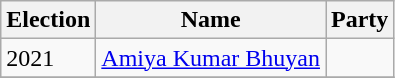<table class="wikitable sortable">
<tr>
<th>Election</th>
<th>Name</th>
<th colspan=2>Party</th>
</tr>
<tr>
<td>2021</td>
<td><a href='#'>Amiya Kumar Bhuyan</a></td>
<td></td>
</tr>
<tr>
</tr>
</table>
